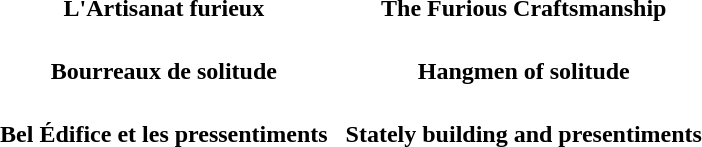<table border="0" align="center" cellpadding="5">
<tr>
<th>L'Artisanat furieux</th>
<th>The Furious Craftsmanship</th>
</tr>
<tr>
<td></td>
<td></td>
</tr>
<tr>
<th>Bourreaux de solitude</th>
<th>Hangmen of solitude</th>
</tr>
<tr>
<td></td>
<td></td>
</tr>
<tr>
<th>Bel Édifice et les pressentiments</th>
<th>Stately building and presentiments</th>
</tr>
<tr>
<td></td>
<td></td>
</tr>
</table>
